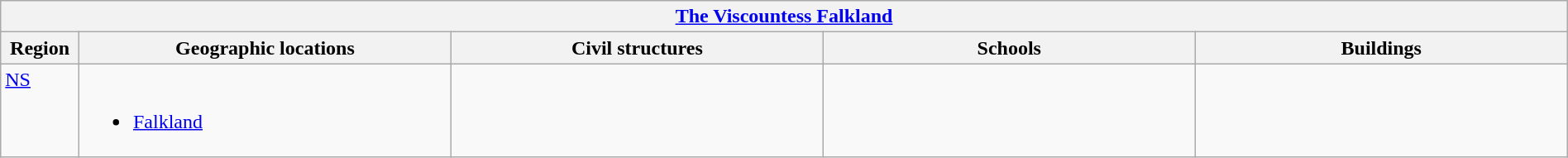<table class="wikitable" width="100%">
<tr>
<th colspan="5"> <a href='#'>The Viscountess Falkland</a></th>
</tr>
<tr>
<th width="5%">Region</th>
<th width="23.75%">Geographic locations</th>
<th width="23.75%">Civil structures</th>
<th width="23.75%">Schools</th>
<th width="23.75%">Buildings</th>
</tr>
<tr>
<td align=left valign=top> <a href='#'>NS</a></td>
<td align=left valign=top><br><ul><li><a href='#'>Falkland</a></li></ul></td>
<td></td>
<td></td>
<td></td>
</tr>
</table>
